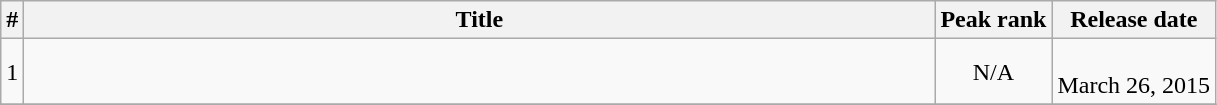<table class="wikitable">
<tr>
<th>#</th>
<th>Title</th>
<th>Peak rank</th>
<th>Release date</th>
</tr>
<tr>
<td align="center">1</td>
<td style="width: 600px;"></td>
<td align="center">N/A</td>
<td><br>March 26, 2015</td>
</tr>
<tr>
</tr>
</table>
